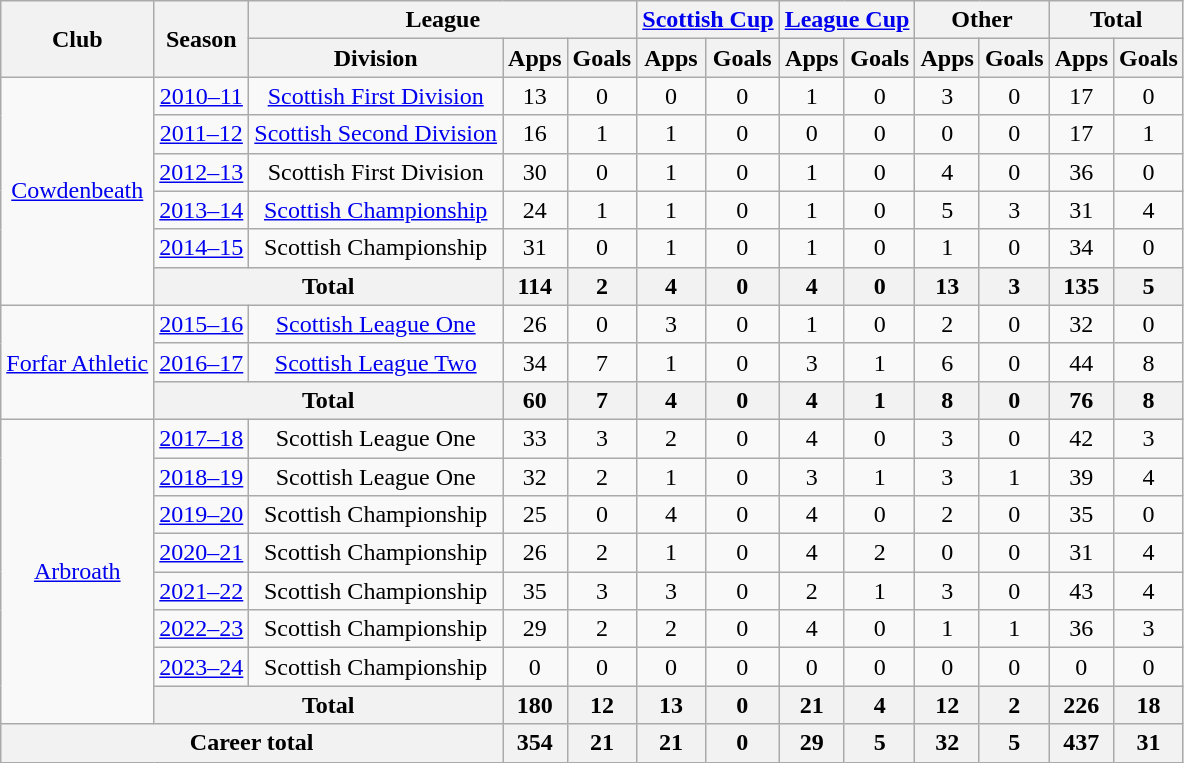<table class="wikitable" style="text-align: center">
<tr>
<th rowspan="2">Club</th>
<th rowspan="2">Season</th>
<th colspan="3">League</th>
<th colspan="2"><a href='#'>Scottish Cup</a></th>
<th colspan="2"><a href='#'>League Cup</a></th>
<th colspan="2">Other</th>
<th colspan="2">Total</th>
</tr>
<tr>
<th>Division</th>
<th>Apps</th>
<th>Goals</th>
<th>Apps</th>
<th>Goals</th>
<th>Apps</th>
<th>Goals</th>
<th>Apps</th>
<th>Goals</th>
<th>Apps</th>
<th>Goals</th>
</tr>
<tr>
<td rowspan=6><a href='#'>Cowdenbeath</a></td>
<td><a href='#'>2010–11</a></td>
<td><a href='#'>Scottish First Division</a></td>
<td>13</td>
<td>0</td>
<td>0</td>
<td>0</td>
<td>1</td>
<td>0</td>
<td>3</td>
<td>0</td>
<td>17</td>
<td>0</td>
</tr>
<tr>
<td><a href='#'>2011–12</a></td>
<td><a href='#'>Scottish Second Division</a></td>
<td>16</td>
<td>1</td>
<td>1</td>
<td>0</td>
<td>0</td>
<td>0</td>
<td>0</td>
<td>0</td>
<td>17</td>
<td>1</td>
</tr>
<tr>
<td><a href='#'>2012–13</a></td>
<td>Scottish First Division</td>
<td>30</td>
<td>0</td>
<td>1</td>
<td>0</td>
<td>1</td>
<td>0</td>
<td>4</td>
<td>0</td>
<td>36</td>
<td>0</td>
</tr>
<tr>
<td><a href='#'>2013–14</a></td>
<td><a href='#'>Scottish Championship</a></td>
<td>24</td>
<td>1</td>
<td>1</td>
<td>0</td>
<td>1</td>
<td>0</td>
<td>5</td>
<td>3</td>
<td>31</td>
<td>4</td>
</tr>
<tr>
<td><a href='#'>2014–15</a></td>
<td>Scottish Championship</td>
<td>31</td>
<td>0</td>
<td>1</td>
<td>0</td>
<td>1</td>
<td>0</td>
<td>1</td>
<td>0</td>
<td>34</td>
<td>0</td>
</tr>
<tr>
<th colspan=2>Total</th>
<th>114</th>
<th>2</th>
<th>4</th>
<th>0</th>
<th>4</th>
<th>0</th>
<th>13</th>
<th>3</th>
<th>135</th>
<th>5</th>
</tr>
<tr>
<td rowspan=3><a href='#'>Forfar Athletic</a></td>
<td><a href='#'>2015–16</a></td>
<td><a href='#'>Scottish League One</a></td>
<td>26</td>
<td>0</td>
<td>3</td>
<td>0</td>
<td>1</td>
<td>0</td>
<td>2</td>
<td>0</td>
<td>32</td>
<td>0</td>
</tr>
<tr>
<td><a href='#'>2016–17</a></td>
<td><a href='#'>Scottish League Two</a></td>
<td>34</td>
<td>7</td>
<td>1</td>
<td>0</td>
<td>3</td>
<td>1</td>
<td>6</td>
<td>0</td>
<td>44</td>
<td>8</td>
</tr>
<tr>
<th colspan=2>Total</th>
<th>60</th>
<th>7</th>
<th>4</th>
<th>0</th>
<th>4</th>
<th>1</th>
<th>8</th>
<th>0</th>
<th>76</th>
<th>8</th>
</tr>
<tr>
<td rowspan="8"><a href='#'>Arbroath</a></td>
<td><a href='#'>2017–18</a></td>
<td>Scottish League One</td>
<td>33</td>
<td>3</td>
<td>2</td>
<td>0</td>
<td>4</td>
<td>0</td>
<td>3</td>
<td>0</td>
<td>42</td>
<td>3</td>
</tr>
<tr>
<td><a href='#'>2018–19</a></td>
<td>Scottish League One</td>
<td>32</td>
<td>2</td>
<td>1</td>
<td>0</td>
<td>3</td>
<td>1</td>
<td>3</td>
<td>1</td>
<td>39</td>
<td>4</td>
</tr>
<tr>
<td><a href='#'>2019–20</a></td>
<td>Scottish Championship</td>
<td>25</td>
<td>0</td>
<td>4</td>
<td>0</td>
<td>4</td>
<td>0</td>
<td>2</td>
<td>0</td>
<td>35</td>
<td>0</td>
</tr>
<tr>
<td><a href='#'>2020–21</a></td>
<td>Scottish Championship</td>
<td>26</td>
<td>2</td>
<td>1</td>
<td>0</td>
<td>4</td>
<td>2</td>
<td>0</td>
<td>0</td>
<td>31</td>
<td>4</td>
</tr>
<tr>
<td><a href='#'>2021–22</a></td>
<td>Scottish Championship</td>
<td>35</td>
<td>3</td>
<td>3</td>
<td>0</td>
<td>2</td>
<td>1</td>
<td>3</td>
<td>0</td>
<td>43</td>
<td>4</td>
</tr>
<tr>
<td><a href='#'>2022–23</a></td>
<td>Scottish Championship</td>
<td>29</td>
<td>2</td>
<td>2</td>
<td>0</td>
<td>4</td>
<td>0</td>
<td>1</td>
<td>1</td>
<td>36</td>
<td>3</td>
</tr>
<tr>
<td><a href='#'>2023–24</a></td>
<td>Scottish Championship</td>
<td>0</td>
<td>0</td>
<td>0</td>
<td>0</td>
<td>0</td>
<td>0</td>
<td>0</td>
<td>0</td>
<td>0</td>
<td>0</td>
</tr>
<tr>
<th colspan="2">Total</th>
<th>180</th>
<th>12</th>
<th>13</th>
<th>0</th>
<th>21</th>
<th>4</th>
<th>12</th>
<th>2</th>
<th>226</th>
<th>18</th>
</tr>
<tr>
<th colspan="3">Career total</th>
<th>354</th>
<th>21</th>
<th>21</th>
<th>0</th>
<th>29</th>
<th>5</th>
<th>32</th>
<th>5</th>
<th>437</th>
<th>31</th>
</tr>
</table>
